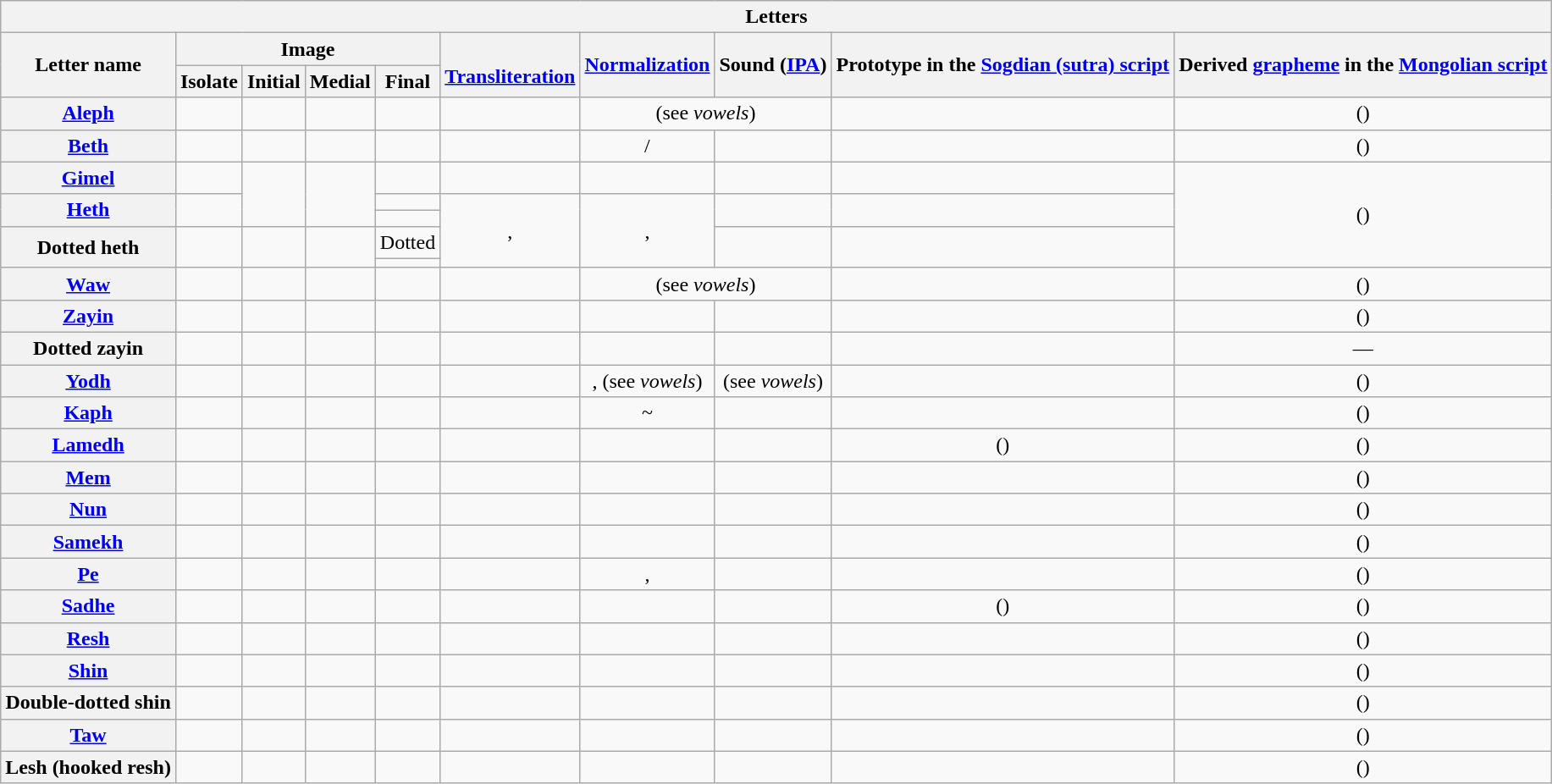<table class="wikitable" style="text-align: center; display: inline-table">
<tr>
<th colspan="10">Letters</th>
</tr>
<tr>
<th rowspan="2">Letter name</th>
<th colspan="4">Image</th>
<th rowspan="2"><br><a href='#'>Transliteration</a></th>
<th rowspan="2"><a href='#'>Normalization</a></th>
<th rowspan="2">Sound (<a href='#'>IPA</a>)</th>
<th rowspan="2">Prototype in the <a href='#'>Sogdian (sutra) script</a></th>
<th rowspan="2">Derived <a href='#'>grapheme</a> in the <a href='#'>Mongolian script</a></th>
</tr>
<tr>
<th>Isolate</th>
<th>Initial</th>
<th>Medial</th>
<th>Final</th>
</tr>
<tr>
<th><a href='#'>Aleph</a></th>
<td></td>
<td></td>
<td></td>
<td></td>
<td><br></td>
<td colspan="2">(see <em>vowels</em>)</td>
<td><em></em></td>
<td>(<em></em>)</td>
</tr>
<tr>
<th><a href='#'>Beth</a></th>
<td></td>
<td></td>
<td></td>
<td></td>
<td><br><em></em></td>
<td><em></em> / <em></em></td>
<td></td>
<td><em></em></td>
<td>(<em></em>)</td>
</tr>
<tr>
<th><a href='#'>Gimel</a></th>
<td></td>
<td rowspan="3"></td>
<td rowspan="3"></td>
<td></td>
<td><em></em></td>
<td><em></em></td>
<td></td>
<td><em></em></td>
<td rowspan="5">(<em></em>)</td>
</tr>
<tr>
<th rowspan="2"><a href='#'>Heth</a></th>
<td rowspan="2"></td>
<td></td>
<td rowspan="4"><em></em>, <em></em></td>
<td rowspan="4"><em></em>, <em></em></td>
<td rowspan="2"></td>
<td rowspan="2"><em></em></td>
</tr>
<tr>
<td></td>
</tr>
<tr>
<th rowspan="2">Dotted heth</th>
<td rowspan="2"></td>
<td rowspan="2"></td>
<td rowspan="2"></td>
<td>Dotted </td>
<td rowspan="2"></td>
<td rowspan="2"></td>
</tr>
<tr>
<td></td>
</tr>
<tr>
<th><a href='#'>Waw</a></th>
<td></td>
<td></td>
<td></td>
<td></td>
<td><br><em></em></td>
<td colspan="2">(see <em>vowels</em>)</td>
<td><em></em></td>
<td>(<em></em>)</td>
</tr>
<tr>
<th><a href='#'>Zayin</a></th>
<td></td>
<td><span></span></td>
<td><span></span></td>
<td></td>
<td><em></em></td>
<td><em></em></td>
<td></td>
<td><em></em></td>
<td>(<em></em>)</td>
</tr>
<tr>
<th>Dotted zayin</th>
<td></td>
<td></td>
<td></td>
<td></td>
<td></td>
<td><em></em></td>
<td></td>
<td><em></em></td>
<td>—</td>
</tr>
<tr>
<th><a href='#'>Yodh</a></th>
<td></td>
<td></td>
<td></td>
<td></td>
<td><em></em></td>
<td><em></em>, (see <em>vowels</em>)</td>
<td> (see <em>vowels</em>)</td>
<td><em></em></td>
<td>(<em></em>)</td>
</tr>
<tr>
<th><a href='#'>Kaph</a></th>
<td></td>
<td></td>
<td></td>
<td></td>
<td><em></em></td>
<td><em></em> ~ <em></em></td>
<td></td>
<td><em></em></td>
<td>(<em></em>)</td>
</tr>
<tr>
<th><a href='#'>Lamedh</a></th>
<td></td>
<td></td>
<td></td>
<td></td>
<td><br><em></em></td>
<td><em></em></td>
<td></td>
<td><em></em> (<em></em>)</td>
<td>(<em></em>)</td>
</tr>
<tr>
<th><a href='#'>Mem</a></th>
<td></td>
<td></td>
<td></td>
<td></td>
<td><em></em></td>
<td><em></em></td>
<td></td>
<td><em></em></td>
<td>(<em></em>)</td>
</tr>
<tr>
<th><a href='#'>Nun</a></th>
<td></td>
<td></td>
<td></td>
<td></td>
<td><em></em></td>
<td><em></em></td>
<td></td>
<td><em></em></td>
<td>(<em></em>)</td>
</tr>
<tr>
<th><a href='#'>Samekh</a></th>
<td></td>
<td></td>
<td></td>
<td></td>
<td><em></em></td>
<td><em></em></td>
<td></td>
<td><em></em></td>
<td>(<em></em>)</td>
</tr>
<tr>
<th><a href='#'>Pe</a></th>
<td></td>
<td></td>
<td></td>
<td></td>
<td><em></em></td>
<td><em></em>, <em></em></td>
<td></td>
<td><em></em></td>
<td>(<em></em>)</td>
</tr>
<tr>
<th><a href='#'>Sadhe</a></th>
<td></td>
<td></td>
<td></td>
<td></td>
<td><em></em></td>
<td><em></em></td>
<td></td>
<td><em></em> (<em></em>)</td>
<td>(<em></em>)</td>
</tr>
<tr>
<th><a href='#'>Resh</a></th>
<td></td>
<td></td>
<td></td>
<td></td>
<td><em></em></td>
<td><em></em></td>
<td></td>
<td><em></em></td>
<td>(<em></em>)</td>
</tr>
<tr>
<th><a href='#'>Shin</a></th>
<td></td>
<td></td>
<td></td>
<td></td>
<td><em></em></td>
<td><em></em></td>
<td></td>
<td><em></em></td>
<td>(<em></em>)</td>
</tr>
<tr>
<th>Double-dotted shin</th>
<td></td>
<td></td>
<td></td>
<td></td>
<td><em></em></td>
<td><em></em></td>
<td></td>
<td></td>
<td>(<em></em>)</td>
</tr>
<tr>
<th><a href='#'>Taw</a></th>
<td></td>
<td></td>
<td></td>
<td></td>
<td><em></em></td>
<td><em></em></td>
<td></td>
<td><em></em></td>
<td>(<em></em>)</td>
</tr>
<tr>
<th>Lesh (hooked resh)</th>
<td></td>
<td></td>
<td></td>
<td></td>
<td><em></em></td>
<td><em></em></td>
<td></td>
<td></td>
<td>(<em></em>)</td>
</tr>
</table>
